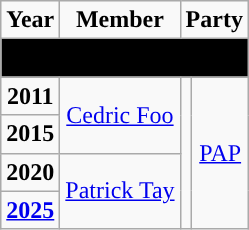<table class="wikitable" align="center" style="text-align:center">
<tr>
<td><strong>Year</strong></td>
<td><strong>Member</strong></td>
<td colspan="2"><strong>Party</strong></td>
</tr>
<tr>
<td colspan=4 bgcolor=black><span><strong>Formation</strong></span></td>
</tr>
<tr>
<td><strong>2011</strong></td>
<td rowspan="2"><a href='#'>Cedric Foo</a></td>
<td rowspan="4"></td>
<td rowspan="4"><a href='#'>PAP</a></td>
</tr>
<tr>
<td><strong>2015</strong></td>
</tr>
<tr>
<td><strong>2020</strong></td>
<td rowspan=2><a href='#'>Patrick Tay</a></td>
</tr>
<tr>
<td><strong><a href='#'>2025</a></strong></td>
</tr>
</table>
